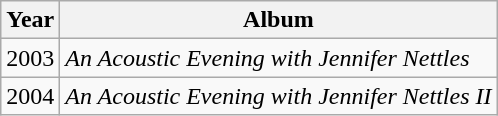<table class="wikitable">
<tr>
<th>Year</th>
<th>Album</th>
</tr>
<tr>
<td>2003</td>
<td><em>An Acoustic Evening with Jennifer Nettles</em></td>
</tr>
<tr>
<td>2004</td>
<td><em>An Acoustic Evening with Jennifer Nettles II</em></td>
</tr>
</table>
